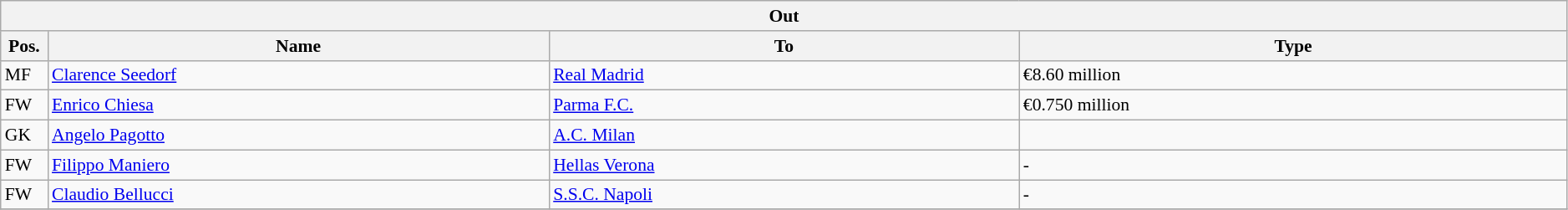<table class="wikitable" style="font-size:90%;width:99%;">
<tr>
<th colspan="4">Out</th>
</tr>
<tr>
<th width=3%>Pos.</th>
<th width=32%>Name</th>
<th width=30%>To</th>
<th width=35%>Type</th>
</tr>
<tr>
<td>MF</td>
<td><a href='#'>Clarence Seedorf</a></td>
<td><a href='#'>Real Madrid</a></td>
<td>€8.60 million</td>
</tr>
<tr>
<td>FW</td>
<td><a href='#'>Enrico Chiesa</a></td>
<td><a href='#'>Parma F.C.</a></td>
<td>€0.750 million</td>
</tr>
<tr>
<td>GK</td>
<td><a href='#'>Angelo Pagotto</a></td>
<td><a href='#'>A.C. Milan</a></td>
<td></td>
</tr>
<tr>
<td>FW</td>
<td><a href='#'>Filippo Maniero</a></td>
<td><a href='#'>Hellas Verona</a></td>
<td>-</td>
</tr>
<tr>
<td>FW</td>
<td><a href='#'>Claudio Bellucci</a></td>
<td><a href='#'>S.S.C. Napoli</a></td>
<td>-</td>
</tr>
<tr>
</tr>
</table>
